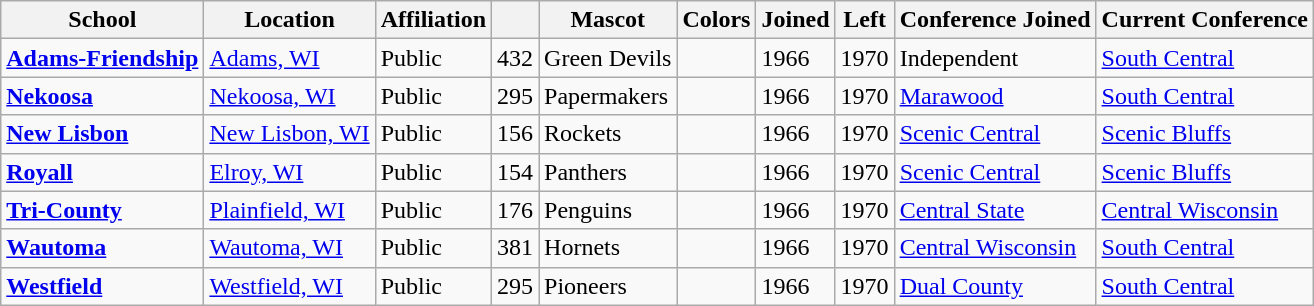<table class="wikitable sortable">
<tr>
<th>School</th>
<th>Location</th>
<th>Affiliation</th>
<th></th>
<th>Mascot</th>
<th>Colors</th>
<th>Joined</th>
<th>Left</th>
<th>Conference Joined</th>
<th>Current Conference</th>
</tr>
<tr>
<td><a href='#'><strong>Adams-Friendship</strong></a></td>
<td><a href='#'>Adams, WI</a></td>
<td>Public</td>
<td>432</td>
<td>Green Devils</td>
<td> </td>
<td>1966</td>
<td>1970</td>
<td>Independent</td>
<td><a href='#'>South Central</a></td>
</tr>
<tr>
<td><a href='#'><strong>Nekoosa</strong></a></td>
<td><a href='#'>Nekoosa, WI</a></td>
<td>Public</td>
<td>295</td>
<td>Papermakers</td>
<td> </td>
<td>1966</td>
<td>1970</td>
<td><a href='#'>Marawood</a></td>
<td><a href='#'>South Central</a></td>
</tr>
<tr>
<td><a href='#'><strong>New Lisbon</strong></a></td>
<td><a href='#'>New Lisbon, WI</a></td>
<td>Public</td>
<td>156</td>
<td>Rockets</td>
<td> </td>
<td>1966</td>
<td>1970</td>
<td><a href='#'>Scenic Central</a></td>
<td><a href='#'>Scenic Bluffs</a></td>
</tr>
<tr>
<td><a href='#'><strong>Royall</strong></a></td>
<td><a href='#'>Elroy, WI</a></td>
<td>Public</td>
<td>154</td>
<td>Panthers</td>
<td> </td>
<td>1966</td>
<td>1970</td>
<td><a href='#'>Scenic Central</a></td>
<td><a href='#'>Scenic Bluffs</a></td>
</tr>
<tr>
<td><a href='#'><strong>Tri-County</strong></a></td>
<td><a href='#'>Plainfield, WI</a></td>
<td>Public</td>
<td>176</td>
<td>Penguins</td>
<td> </td>
<td>1966</td>
<td>1970</td>
<td><a href='#'>Central State</a></td>
<td><a href='#'>Central Wisconsin</a></td>
</tr>
<tr>
<td><a href='#'><strong>Wautoma</strong></a></td>
<td><a href='#'>Wautoma, WI</a></td>
<td>Public</td>
<td>381</td>
<td>Hornets</td>
<td> </td>
<td>1966</td>
<td>1970</td>
<td><a href='#'>Central Wisconsin</a></td>
<td><a href='#'>South Central</a></td>
</tr>
<tr>
<td><a href='#'><strong>Westfield</strong></a></td>
<td><a href='#'>Westfield, WI</a></td>
<td>Public</td>
<td>295</td>
<td>Pioneers</td>
<td> </td>
<td>1966</td>
<td>1970</td>
<td><a href='#'>Dual County</a></td>
<td><a href='#'>South Central</a></td>
</tr>
</table>
